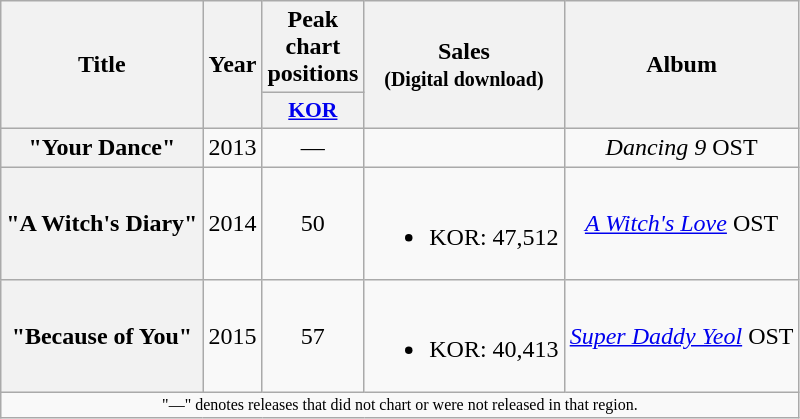<table class="wikitable plainrowheaders" style="text-align:center">
<tr>
<th scope="col" rowspan="2">Title</th>
<th scope="col" rowspan="2">Year</th>
<th scope="col" colspan="1">Peak chart <br>positions</th>
<th scope="col" rowspan="2">Sales<br><small>(Digital download)</small></th>
<th scope="col" rowspan="2">Album</th>
</tr>
<tr>
<th scope="col" style="width:3em;font-size:90%;"><a href='#'>KOR</a><br></th>
</tr>
<tr>
<th scope="row">"Your Dance" </th>
<td>2013</td>
<td>—</td>
<td></td>
<td><em>Dancing 9</em> OST</td>
</tr>
<tr>
<th scope="row">"A Witch's Diary"</th>
<td>2014</td>
<td>50</td>
<td><br><ul><li>KOR: 47,512</li></ul></td>
<td><em><a href='#'>A Witch's Love</a></em> OST</td>
</tr>
<tr>
<th scope="row">"Because of You"</th>
<td>2015</td>
<td>57</td>
<td><br><ul><li>KOR: 40,413</li></ul></td>
<td><em><a href='#'>Super Daddy Yeol</a></em> OST</td>
</tr>
<tr>
<td colspan="6" style="font-size:8pt">"—" denotes releases that did not chart or were not released in that region.</td>
</tr>
</table>
